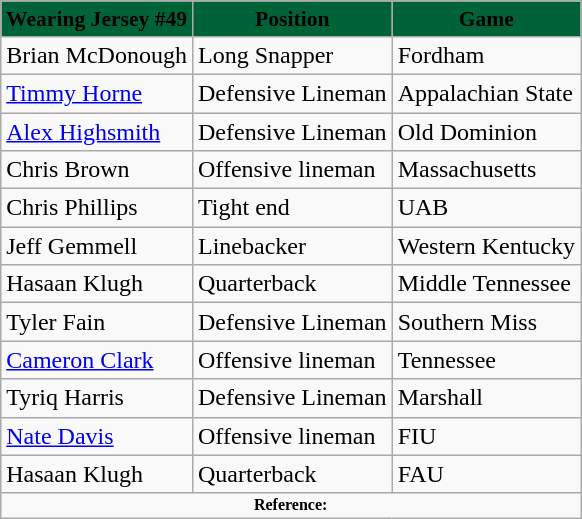<table class="wikitable">
<tr style="background:#006338; text-align:center; font-size:90%;">
<td><span><strong>Wearing Jersey #49</strong></span></td>
<td><span><strong>Position</strong></span></td>
<td><span><strong>Game</strong></span></td>
</tr>
<tr>
<td>Brian McDonough</td>
<td>Long Snapper</td>
<td>Fordham</td>
</tr>
<tr>
<td><a href='#'>Timmy Horne</a></td>
<td>Defensive Lineman</td>
<td>Appalachian State</td>
</tr>
<tr>
<td><a href='#'>Alex Highsmith</a></td>
<td>Defensive Lineman</td>
<td>Old Dominion</td>
</tr>
<tr>
<td>Chris Brown</td>
<td>Offensive lineman</td>
<td>Massachusetts</td>
</tr>
<tr>
<td>Chris Phillips</td>
<td>Tight end</td>
<td>UAB</td>
</tr>
<tr>
<td>Jeff Gemmell</td>
<td>Linebacker</td>
<td>Western Kentucky</td>
</tr>
<tr>
<td>Hasaan Klugh</td>
<td>Quarterback</td>
<td>Middle Tennessee</td>
</tr>
<tr>
<td>Tyler Fain</td>
<td>Defensive Lineman</td>
<td>Southern Miss</td>
</tr>
<tr>
<td><a href='#'>Cameron Clark</a></td>
<td>Offensive lineman</td>
<td>Tennessee</td>
</tr>
<tr>
<td>Tyriq Harris</td>
<td>Defensive Lineman</td>
<td>Marshall</td>
</tr>
<tr>
<td><a href='#'>Nate Davis</a></td>
<td>Offensive lineman</td>
<td>FIU</td>
</tr>
<tr>
<td>Hasaan Klugh</td>
<td>Quarterback</td>
<td>FAU</td>
</tr>
<tr>
<td colspan="5" style="font-size: 8pt" align="center"><strong>Reference:</strong></td>
</tr>
</table>
